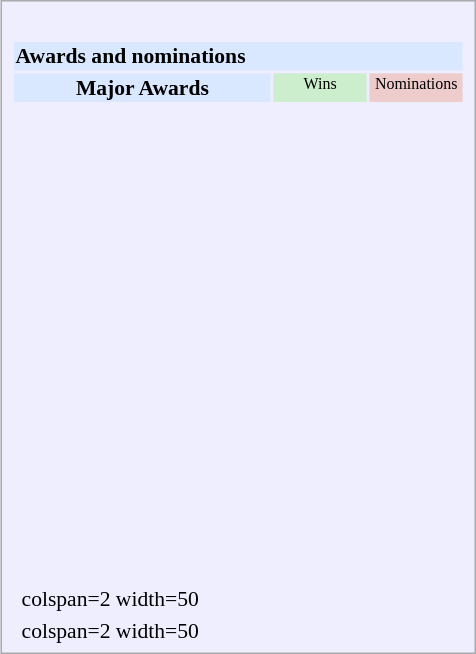<table class="infobox" style="width:22em; text-align:left; font-size:90%; vertical-align:middle; background:#eef;">
<tr style="background:white;">
</tr>
<tr>
<td colspan="3"><br><table class="collapsible collapsed" style="width:100%;">
<tr>
<th colspan="3" style="background:#d9e8ff; text-align:left;">Awards and nominations</th>
</tr>
<tr style="background:#d9e8ff; text-align:center;">
<th style="vertical-align: middle;">Major Awards</th>
<td style="background:#cec; font-size:8pt; width:60px;">Wins</td>
<td style="background:#ecc; font-size:8pt; width:60px;">Nominations</td>
</tr>
<tr>
</tr>
<tr bgcolor=#eeeeff>
<td align="center"><br></td>
<td></td>
<td></td>
</tr>
<tr bgcolor=#eeeeff>
<td align="center"><br></td>
<td></td>
<td></td>
</tr>
<tr bgcolor=#eeeeff>
<td align="center"><br></td>
<td></td>
<td></td>
</tr>
<tr bgcolor=#eeeeff>
<td align="center"><br></td>
<td></td>
<td></td>
</tr>
<tr bgcolor=#eeeeff>
<td align="center"><br></td>
<td></td>
<td></td>
</tr>
<tr bgcolor=#eeeeff>
<td align="center"><br></td>
<td></td>
<td></td>
</tr>
<tr bgcolor=#eeeeff>
<td align="center"><br></td>
<td></td>
<td></td>
</tr>
<tr bgcolor=#eeeeff>
<td align="center"><br></td>
<td></td>
<td></td>
</tr>
<tr bgcolor=#eeeeff>
<td align="center"><br></td>
<td></td>
<td></td>
</tr>
<tr bgcolor=#eeeeff>
<td align="center"><br></td>
<td></td>
<td></td>
</tr>
<tr bgcolor=#eeeeff>
<td align="center"><br></td>
<td></td>
<td></td>
</tr>
<tr bgcolor=#eeeeff>
<td align="center"><br></td>
<td></td>
<td></td>
</tr>
<tr bgcolor=#eeeeff>
<td align="center"><br></td>
<td></td>
<td></td>
</tr>
<tr bgcolor=#eeeeff>
<td align="center"><br></td>
<td></td>
<td></td>
</tr>
<tr bgcolor=#eeeeff>
<td align="center"><br></td>
<td></td>
<td></td>
</tr>
</table>
</td>
</tr>
<tr>
<td></td>
<td>colspan=2 width=50 </td>
</tr>
<tr>
<td></td>
<td>colspan=2 width=50 </td>
</tr>
</table>
